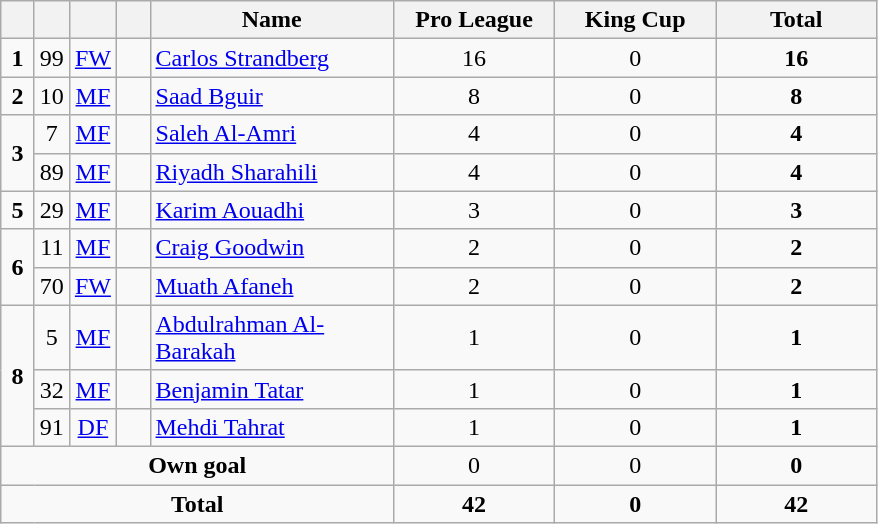<table class="wikitable" style="text-align:center">
<tr>
<th width=15></th>
<th width=15></th>
<th width=15></th>
<th width=15></th>
<th width=155>Name</th>
<th width=100>Pro League</th>
<th width=100>King Cup</th>
<th width=100>Total</th>
</tr>
<tr>
<td><strong>1</strong></td>
<td>99</td>
<td><a href='#'>FW</a></td>
<td></td>
<td align=left><a href='#'>Carlos Strandberg</a></td>
<td>16</td>
<td>0</td>
<td><strong>16</strong></td>
</tr>
<tr>
<td><strong>2</strong></td>
<td>10</td>
<td><a href='#'>MF</a></td>
<td></td>
<td align=left><a href='#'>Saad Bguir</a></td>
<td>8</td>
<td>0</td>
<td><strong>8</strong></td>
</tr>
<tr>
<td rowspan=2><strong>3</strong></td>
<td>7</td>
<td><a href='#'>MF</a></td>
<td></td>
<td align=left><a href='#'>Saleh Al-Amri</a></td>
<td>4</td>
<td>0</td>
<td><strong>4</strong></td>
</tr>
<tr>
<td>89</td>
<td><a href='#'>MF</a></td>
<td></td>
<td align=left><a href='#'>Riyadh Sharahili</a></td>
<td>4</td>
<td>0</td>
<td><strong>4</strong></td>
</tr>
<tr>
<td><strong>5</strong></td>
<td>29</td>
<td><a href='#'>MF</a></td>
<td></td>
<td align=left><a href='#'>Karim Aouadhi</a></td>
<td>3</td>
<td>0</td>
<td><strong>3</strong></td>
</tr>
<tr>
<td rowspan=2><strong>6</strong></td>
<td>11</td>
<td><a href='#'>MF</a></td>
<td></td>
<td align=left><a href='#'>Craig Goodwin</a></td>
<td>2</td>
<td>0</td>
<td><strong>2</strong></td>
</tr>
<tr>
<td>70</td>
<td><a href='#'>FW</a></td>
<td></td>
<td align=left><a href='#'>Muath Afaneh</a></td>
<td>2</td>
<td>0</td>
<td><strong>2</strong></td>
</tr>
<tr>
<td rowspan=3><strong>8</strong></td>
<td>5</td>
<td><a href='#'>MF</a></td>
<td></td>
<td align=left><a href='#'>Abdulrahman Al-Barakah</a></td>
<td>1</td>
<td>0</td>
<td><strong>1</strong></td>
</tr>
<tr>
<td>32</td>
<td><a href='#'>MF</a></td>
<td></td>
<td align=left><a href='#'>Benjamin Tatar</a></td>
<td>1</td>
<td>0</td>
<td><strong>1</strong></td>
</tr>
<tr>
<td>91</td>
<td><a href='#'>DF</a></td>
<td></td>
<td align=left><a href='#'>Mehdi Tahrat</a></td>
<td>1</td>
<td>0</td>
<td><strong>1</strong></td>
</tr>
<tr>
<td colspan=5><strong>Own goal</strong></td>
<td>0</td>
<td>0</td>
<td><strong>0</strong></td>
</tr>
<tr>
<td colspan=5><strong>Total</strong></td>
<td><strong>42</strong></td>
<td><strong>0</strong></td>
<td><strong>42</strong></td>
</tr>
</table>
